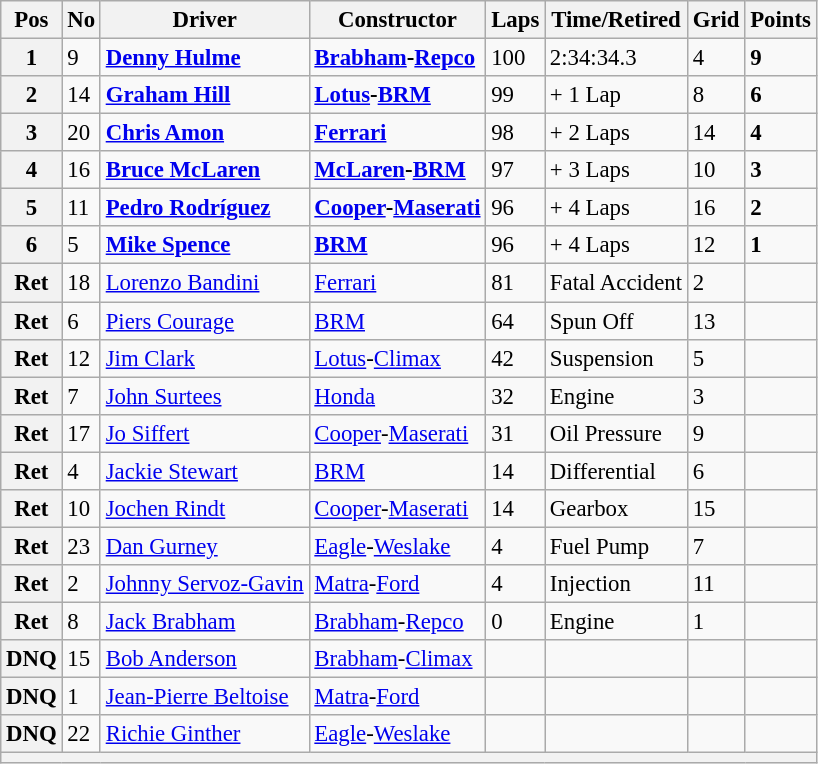<table class="wikitable" style="font-size: 95%;">
<tr>
<th>Pos</th>
<th>No</th>
<th>Driver</th>
<th>Constructor</th>
<th>Laps</th>
<th>Time/Retired</th>
<th>Grid</th>
<th>Points</th>
</tr>
<tr>
<th>1</th>
<td>9</td>
<td> <strong><a href='#'>Denny Hulme</a></strong></td>
<td><strong><a href='#'>Brabham</a>-<a href='#'>Repco</a></strong></td>
<td>100</td>
<td>2:34:34.3</td>
<td>4</td>
<td><strong>9</strong></td>
</tr>
<tr>
<th>2</th>
<td>14</td>
<td> <strong><a href='#'>Graham Hill</a></strong></td>
<td><strong><a href='#'>Lotus</a>-<a href='#'>BRM</a></strong></td>
<td>99</td>
<td>+ 1 Lap</td>
<td>8</td>
<td><strong>6</strong></td>
</tr>
<tr>
<th>3</th>
<td>20</td>
<td> <strong><a href='#'>Chris Amon</a></strong></td>
<td><strong><a href='#'>Ferrari</a></strong></td>
<td>98</td>
<td>+ 2 Laps</td>
<td>14</td>
<td><strong>4</strong></td>
</tr>
<tr>
<th>4</th>
<td>16</td>
<td> <strong><a href='#'>Bruce McLaren</a></strong></td>
<td><strong><a href='#'>McLaren</a>-<a href='#'>BRM</a></strong></td>
<td>97</td>
<td>+ 3 Laps</td>
<td>10</td>
<td><strong>3</strong></td>
</tr>
<tr>
<th>5</th>
<td>11</td>
<td> <strong><a href='#'>Pedro Rodríguez</a></strong></td>
<td><strong><a href='#'>Cooper</a>-<a href='#'>Maserati</a></strong></td>
<td>96</td>
<td>+ 4 Laps</td>
<td>16</td>
<td><strong>2</strong></td>
</tr>
<tr>
<th>6</th>
<td>5</td>
<td> <strong><a href='#'>Mike Spence</a></strong></td>
<td><strong><a href='#'>BRM</a></strong></td>
<td>96</td>
<td>+ 4 Laps</td>
<td>12</td>
<td><strong>1</strong></td>
</tr>
<tr>
<th>Ret</th>
<td>18</td>
<td> <a href='#'>Lorenzo Bandini</a></td>
<td><a href='#'>Ferrari</a></td>
<td>81</td>
<td>Fatal Accident</td>
<td>2</td>
<td> </td>
</tr>
<tr>
<th>Ret</th>
<td>6</td>
<td> <a href='#'>Piers Courage</a></td>
<td><a href='#'>BRM</a></td>
<td>64</td>
<td>Spun Off</td>
<td>13</td>
<td> </td>
</tr>
<tr>
<th>Ret</th>
<td>12</td>
<td> <a href='#'>Jim Clark</a></td>
<td><a href='#'>Lotus</a>-<a href='#'>Climax</a></td>
<td>42</td>
<td>Suspension</td>
<td>5</td>
<td> </td>
</tr>
<tr>
<th>Ret</th>
<td>7</td>
<td> <a href='#'>John Surtees</a></td>
<td><a href='#'>Honda</a></td>
<td>32</td>
<td>Engine</td>
<td>3</td>
<td> </td>
</tr>
<tr>
<th>Ret</th>
<td>17</td>
<td> <a href='#'>Jo Siffert</a></td>
<td><a href='#'>Cooper</a>-<a href='#'>Maserati</a></td>
<td>31</td>
<td>Oil Pressure</td>
<td>9</td>
<td> </td>
</tr>
<tr>
<th>Ret</th>
<td>4</td>
<td> <a href='#'>Jackie Stewart</a></td>
<td><a href='#'>BRM</a></td>
<td>14</td>
<td>Differential</td>
<td>6</td>
<td> </td>
</tr>
<tr>
<th>Ret</th>
<td>10</td>
<td> <a href='#'>Jochen Rindt</a></td>
<td><a href='#'>Cooper</a>-<a href='#'>Maserati</a></td>
<td>14</td>
<td>Gearbox</td>
<td>15</td>
<td> </td>
</tr>
<tr>
<th>Ret</th>
<td>23</td>
<td> <a href='#'>Dan Gurney</a></td>
<td><a href='#'>Eagle</a>-<a href='#'>Weslake</a></td>
<td>4</td>
<td>Fuel Pump</td>
<td>7</td>
<td> </td>
</tr>
<tr>
<th>Ret</th>
<td>2</td>
<td> <a href='#'>Johnny Servoz-Gavin</a></td>
<td><a href='#'>Matra</a>-<a href='#'>Ford</a></td>
<td>4</td>
<td>Injection</td>
<td>11</td>
<td> </td>
</tr>
<tr>
<th>Ret</th>
<td>8</td>
<td> <a href='#'>Jack Brabham</a></td>
<td><a href='#'>Brabham</a>-<a href='#'>Repco</a></td>
<td>0</td>
<td>Engine</td>
<td>1</td>
<td> </td>
</tr>
<tr>
<th>DNQ</th>
<td>15</td>
<td> <a href='#'>Bob Anderson</a></td>
<td><a href='#'>Brabham</a>-<a href='#'>Climax</a></td>
<td> </td>
<td></td>
<td></td>
<td> </td>
</tr>
<tr>
<th>DNQ</th>
<td>1</td>
<td> <a href='#'>Jean-Pierre Beltoise</a></td>
<td><a href='#'>Matra</a>-<a href='#'>Ford</a></td>
<td> </td>
<td></td>
<td></td>
<td> </td>
</tr>
<tr>
<th>DNQ</th>
<td>22</td>
<td> <a href='#'>Richie Ginther</a></td>
<td><a href='#'>Eagle</a>-<a href='#'>Weslake</a></td>
<td> </td>
<td> </td>
<td> </td>
<td> </td>
</tr>
<tr>
<th colspan="8"></th>
</tr>
</table>
